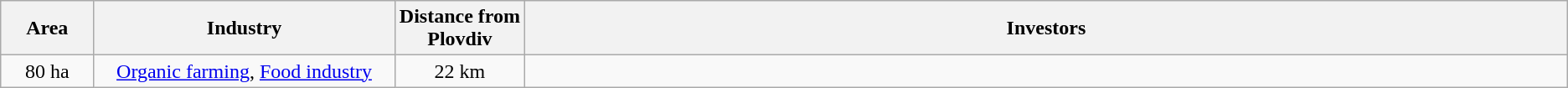<table class="wikitable" style="text-align:center">
<tr>
<th width="70">Area</th>
<th width="250">Industry</th>
<th width="100">Distance from Plovdiv</th>
<th width="900">Investors</th>
</tr>
<tr>
<td>80 ha</td>
<td><a href='#'>Organic farming</a>, <a href='#'>Food industry</a></td>
<td>22 km</td>
<td style="text-align: left;"></td>
</tr>
</table>
